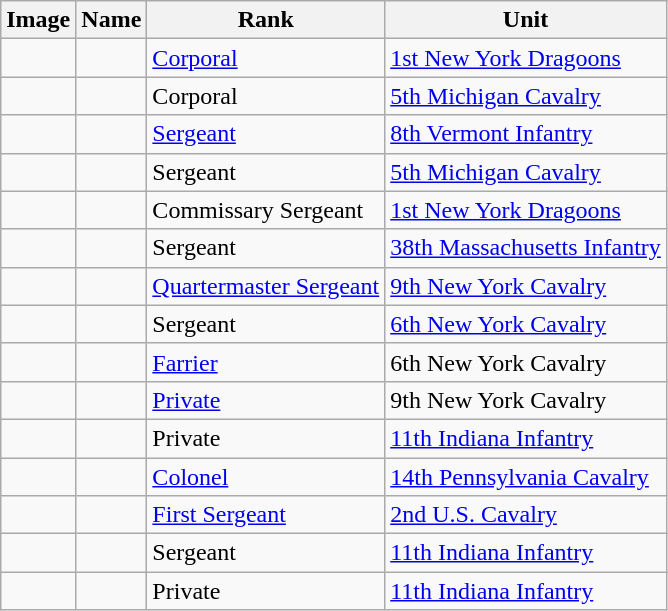<table class="wikitable sortable">
<tr>
<th class="unsortable">Image</th>
<th>Name</th>
<th>Rank</th>
<th>Unit</th>
</tr>
<tr>
<td></td>
<td></td>
<td><a href='#'>Corporal</a></td>
<td><a href='#'>1st New York Dragoons</a></td>
</tr>
<tr>
<td></td>
<td></td>
<td>Corporal</td>
<td><a href='#'>5th Michigan Cavalry</a></td>
</tr>
<tr>
<td></td>
<td></td>
<td><a href='#'>Sergeant</a></td>
<td><a href='#'>8th Vermont Infantry</a></td>
</tr>
<tr>
<td></td>
<td></td>
<td>Sergeant</td>
<td><a href='#'>5th Michigan Cavalry</a></td>
</tr>
<tr>
<td></td>
<td></td>
<td>Commissary Sergeant</td>
<td><a href='#'>1st New York Dragoons</a></td>
</tr>
<tr>
<td></td>
<td></td>
<td>Sergeant</td>
<td><a href='#'>38th Massachusetts Infantry</a></td>
</tr>
<tr>
<td></td>
<td></td>
<td><a href='#'>Quartermaster Sergeant</a></td>
<td><a href='#'>9th New York Cavalry</a></td>
</tr>
<tr>
<td></td>
<td></td>
<td>Sergeant</td>
<td><a href='#'>6th New York Cavalry</a></td>
</tr>
<tr>
<td></td>
<td></td>
<td><a href='#'>Farrier</a></td>
<td>6th New York Cavalry</td>
</tr>
<tr>
<td></td>
<td></td>
<td><a href='#'>Private</a></td>
<td>9th New York Cavalry</td>
</tr>
<tr>
<td></td>
<td></td>
<td>Private</td>
<td><a href='#'>11th Indiana Infantry</a></td>
</tr>
<tr>
<td></td>
<td></td>
<td><a href='#'>Colonel</a></td>
<td><a href='#'>14th Pennsylvania Cavalry</a></td>
</tr>
<tr>
<td></td>
<td></td>
<td><a href='#'>First Sergeant</a></td>
<td><a href='#'>2nd U.S. Cavalry</a></td>
</tr>
<tr>
<td></td>
<td></td>
<td>Sergeant</td>
<td><a href='#'>11th Indiana Infantry</a></td>
</tr>
<tr>
<td></td>
<td></td>
<td>Private</td>
<td><a href='#'>11th Indiana Infantry</a></td>
</tr>
</table>
